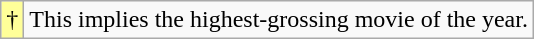<table class="wikitable">
<tr>
<td style="background-color:#FFFF99"align="center">†</td>
<td>This implies the highest-grossing movie of the year.</td>
</tr>
</table>
